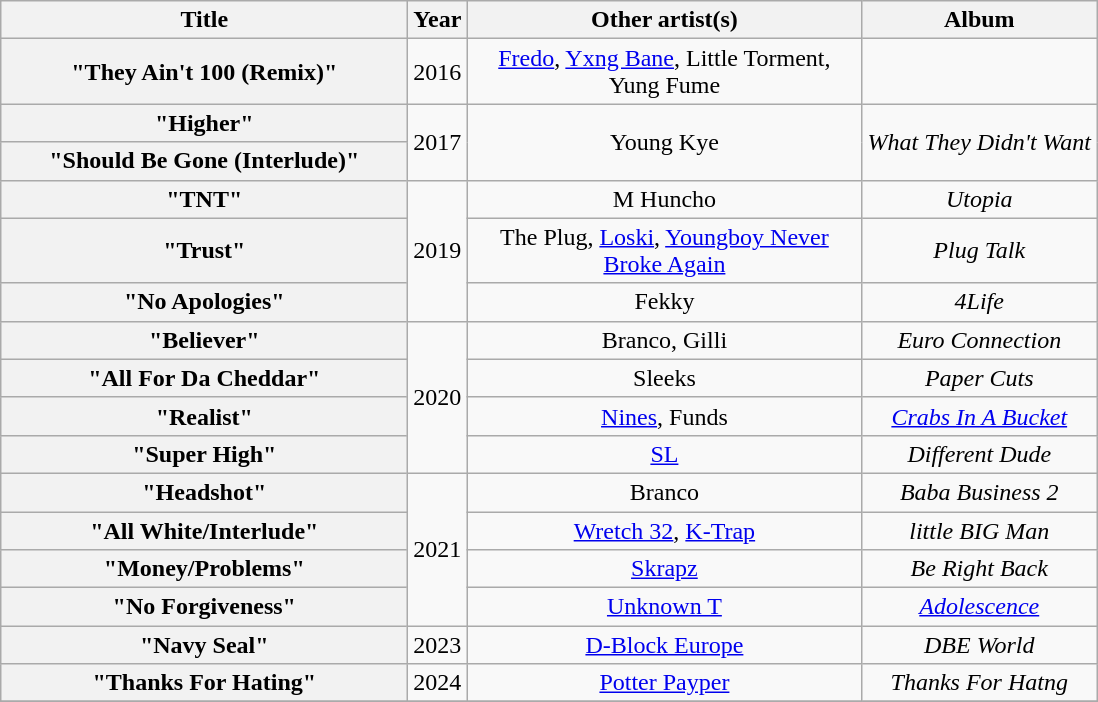<table class="wikitable plainrowheaders" style="text-align:center;">
<tr>
<th scope="col" style="width:16.5em;">Title</th>
<th scope="col">Year</th>
<th scope="col" style="width:16em;">Other artist(s)</th>
<th scope="col">Album</th>
</tr>
<tr>
<th scope="row">"They Ain't 100 (Remix)"</th>
<td>2016</td>
<td><a href='#'>Fredo</a>, <a href='#'>Yxng Bane</a>, Little Torment, Yung Fume</td>
<td></td>
</tr>
<tr>
<th scope="row">"Higher"</th>
<td rowspan="2">2017</td>
<td rowspan="2">Young Kye</td>
<td rowspan="2"><em>What They Didn't Want</em></td>
</tr>
<tr>
<th scope="row">"Should Be Gone (Interlude)"</th>
</tr>
<tr>
<th scope="row">"TNT"</th>
<td rowspan="3">2019</td>
<td>M Huncho</td>
<td><em>Utopia</em></td>
</tr>
<tr>
<th scope="row">"Trust"</th>
<td>The Plug, <a href='#'>Loski</a>, <a href='#'>Youngboy Never Broke Again</a></td>
<td><em>Plug Talk</em></td>
</tr>
<tr>
<th scope="row">"No Apologies"</th>
<td>Fekky</td>
<td><em>4Life</em></td>
</tr>
<tr>
<th scope="row">"Believer"</th>
<td rowspan="4">2020</td>
<td>Branco, Gilli</td>
<td><em>Euro Connection</em></td>
</tr>
<tr>
<th scope="row">"All For Da Cheddar"</th>
<td>Sleeks</td>
<td><em>Paper Cuts</em></td>
</tr>
<tr>
<th scope="row">"Realist"</th>
<td><a href='#'>Nines</a>, Funds</td>
<td><em><a href='#'>Crabs In A Bucket</a></em></td>
</tr>
<tr>
<th scope="row">"Super High"</th>
<td><a href='#'>SL</a></td>
<td><em>Different Dude</em></td>
</tr>
<tr>
<th scope="row">"Headshot"</th>
<td rowspan="4">2021</td>
<td>Branco</td>
<td><em>Baba Business 2</em></td>
</tr>
<tr>
<th scope="row">"All White/Interlude"</th>
<td><a href='#'>Wretch 32</a>, <a href='#'>K-Trap</a></td>
<td><em>little BIG Man</em></td>
</tr>
<tr>
<th scope="row">"Money/Problems"</th>
<td><a href='#'>Skrapz</a></td>
<td><em>Be Right Back</em></td>
</tr>
<tr>
<th scope="row">"No Forgiveness"</th>
<td><a href='#'>Unknown T</a></td>
<td><em><a href='#'>Adolescence</a></em></td>
</tr>
<tr>
<th scope="row">"Navy Seal"</th>
<td>2023</td>
<td><a href='#'>D-Block Europe</a></td>
<td><em>DBE World</em></td>
</tr>
<tr>
<th scope="row">"Thanks For Hating"</th>
<td>2024</td>
<td><a href='#'>Potter Payper</a></td>
<td><em>Thanks For Hatng</em></td>
</tr>
<tr>
</tr>
</table>
